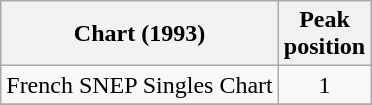<table class="wikitable sortable">
<tr>
<th align="left">Chart (1993)</th>
<th align="center">Peak<br>position</th>
</tr>
<tr>
<td align="left">French SNEP Singles Chart</td>
<td align="center">1</td>
</tr>
<tr>
</tr>
</table>
